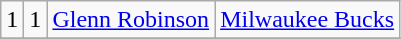<table class="wikitable">
<tr align="center" bgcolor="">
<td>1</td>
<td>1</td>
<td><a href='#'>Glenn Robinson</a></td>
<td><a href='#'>Milwaukee Bucks</a></td>
</tr>
<tr align="center" bgcolor="">
</tr>
</table>
